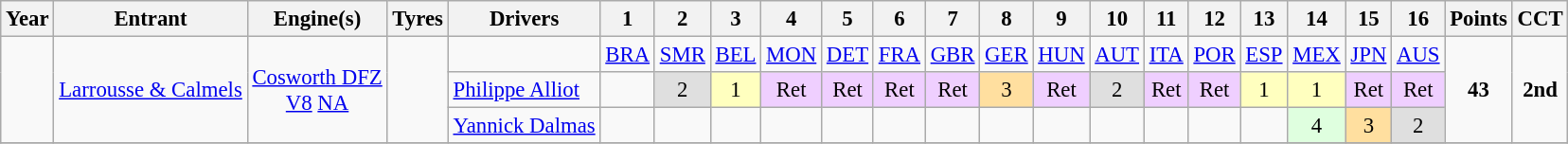<table class="wikitable" style="text-align:center; font-size:95%">
<tr>
<th>Year</th>
<th>Entrant</th>
<th>Engine(s)</th>
<th>Tyres</th>
<th>Drivers</th>
<th>1</th>
<th>2</th>
<th>3</th>
<th>4</th>
<th>5</th>
<th>6</th>
<th>7</th>
<th>8</th>
<th>9</th>
<th>10</th>
<th>11</th>
<th>12</th>
<th>13</th>
<th>14</th>
<th>15</th>
<th>16</th>
<th>Points</th>
<th>CCT</th>
</tr>
<tr>
<td rowspan="3"></td>
<td rowspan="3"><a href='#'>Larrousse & Calmels</a></td>
<td rowspan="3"><a href='#'>Cosworth DFZ</a><br><a href='#'>V8</a> <a href='#'>NA</a></td>
<td rowspan="3"></td>
<td></td>
<td><a href='#'>BRA</a></td>
<td><a href='#'>SMR</a></td>
<td><a href='#'>BEL</a></td>
<td><a href='#'>MON</a></td>
<td><a href='#'>DET</a></td>
<td><a href='#'>FRA</a></td>
<td><a href='#'>GBR</a></td>
<td><a href='#'>GER</a></td>
<td><a href='#'>HUN</a></td>
<td><a href='#'>AUT</a></td>
<td><a href='#'>ITA</a></td>
<td><a href='#'>POR</a></td>
<td><a href='#'>ESP</a></td>
<td><a href='#'>MEX</a></td>
<td><a href='#'>JPN</a></td>
<td><a href='#'>AUS</a></td>
<td rowspan="3"><strong>43</strong></td>
<td rowspan="3"><strong>2nd</strong></td>
</tr>
<tr>
<td align="left"><a href='#'>Philippe Alliot</a></td>
<td></td>
<td style="background:#dfdfdf;">2</td>
<td style="background:#ffffbf;">1</td>
<td style="background:#efcfff;">Ret</td>
<td style="background:#efcfff;">Ret</td>
<td style="background:#efcfff;">Ret</td>
<td style="background:#efcfff;">Ret</td>
<td style="background:#ffdf9f;">3</td>
<td style="background:#efcfff;">Ret</td>
<td style="background:#dfdfdf;">2</td>
<td style="background:#efcfff;">Ret</td>
<td style="background:#efcfff;">Ret</td>
<td style="background:#ffffbf;">1</td>
<td style="background:#ffffbf;">1</td>
<td style="background:#efcfff;">Ret</td>
<td style="background:#efcfff;">Ret</td>
</tr>
<tr>
<td align="left"><a href='#'>Yannick Dalmas</a></td>
<td></td>
<td></td>
<td></td>
<td></td>
<td></td>
<td></td>
<td></td>
<td></td>
<td></td>
<td></td>
<td></td>
<td></td>
<td></td>
<td style="background:#dfffdf;">4</td>
<td style="background:#ffdf9f;">3</td>
<td style="background:#dfdfdf;">2</td>
</tr>
<tr>
</tr>
</table>
